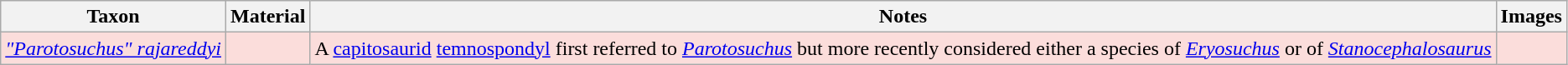<table class="wikitable sortable">
<tr>
<th>Taxon</th>
<th class="unsortable">Material</th>
<th class="unsortable">Notes</th>
<th class="unsortable">Images</th>
</tr>
<tr>
<td style="background:#fbdddb;"><em><a href='#'>"Parotosuchus" rajareddyi</a></em></td>
<td style="background:#fbdddb;"></td>
<td style="background:#fbdddb;">A <a href='#'>capitosaurid</a> <a href='#'>temnospondyl</a> first referred to <em><a href='#'>Parotosuchus</a></em> but more recently considered either a species of <em><a href='#'>Eryosuchus</a></em> or of <em><a href='#'>Stanocephalosaurus</a></em></td>
<td style="background:#fbdddb;"></td>
</tr>
</table>
